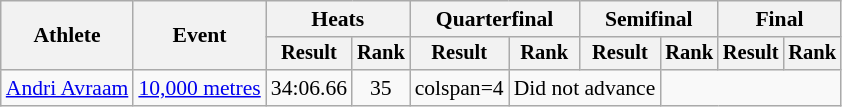<table class="wikitable" style="font-size:90%">
<tr>
<th rowspan="2">Athlete</th>
<th rowspan="2">Event</th>
<th colspan="2">Heats</th>
<th colspan="2">Quarterfinal</th>
<th colspan="2">Semifinal</th>
<th colspan="2">Final</th>
</tr>
<tr style="font-size:95%">
<th>Result</th>
<th>Rank</th>
<th>Result</th>
<th>Rank</th>
<th>Result</th>
<th>Rank</th>
<th>Result</th>
<th>Rank</th>
</tr>
<tr align=center>
<td align=left><a href='#'>Andri Avraam</a></td>
<td align=left><a href='#'>10,000 metres</a></td>
<td>34:06.66</td>
<td>35</td>
<td>colspan=4</td>
<td colspan=2>Did not advance</td>
</tr>
</table>
